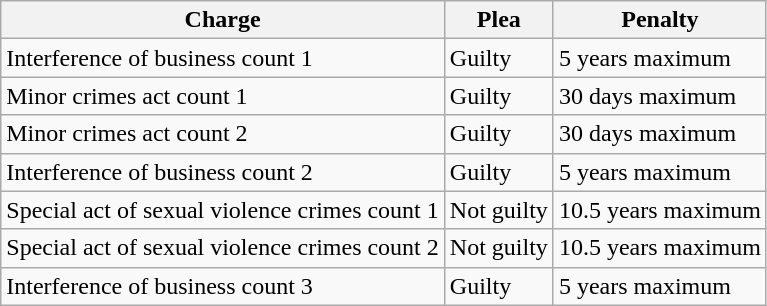<table class="wikitable">
<tr>
<th>Charge</th>
<th>Plea</th>
<th>Penalty</th>
</tr>
<tr>
<td>Interference of business count 1</td>
<td>Guilty</td>
<td>5 years maximum</td>
</tr>
<tr>
<td>Minor crimes act count 1</td>
<td>Guilty</td>
<td>30 days maximum</td>
</tr>
<tr>
<td>Minor crimes act count 2</td>
<td>Guilty</td>
<td>30 days maximum</td>
</tr>
<tr>
<td>Interference of business count 2</td>
<td>Guilty</td>
<td>5 years maximum</td>
</tr>
<tr>
<td>Special act of sexual violence crimes count 1</td>
<td>Not guilty</td>
<td>10.5 years maximum</td>
</tr>
<tr>
<td>Special act of sexual violence crimes count 2</td>
<td>Not guilty</td>
<td>10.5 years maximum</td>
</tr>
<tr>
<td>Interference of business count 3</td>
<td>Guilty</td>
<td>5 years maximum</td>
</tr>
</table>
